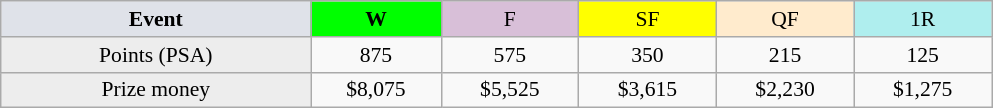<table class=wikitable style=font-size:90%;text-align:center>
<tr>
<td width=200 colspan=1 bgcolor=#dfe2e9><strong>Event</strong></td>
<td width=80 bgcolor=lime><strong>W</strong></td>
<td width=85 bgcolor=#D8BFD8>F</td>
<td width=85 bgcolor=#FFFF00>SF</td>
<td width=85 bgcolor=#ffebcd>QF</td>
<td width=85 bgcolor=#afeeee>1R</td>
</tr>
<tr>
<td bgcolor=#EDEDED>Points (PSA)</td>
<td>875</td>
<td>575</td>
<td>350</td>
<td>215</td>
<td>125</td>
</tr>
<tr>
<td bgcolor=#EDEDED>Prize money</td>
<td>$8,075</td>
<td>$5,525</td>
<td>$3,615</td>
<td>$2,230</td>
<td>$1,275</td>
</tr>
</table>
